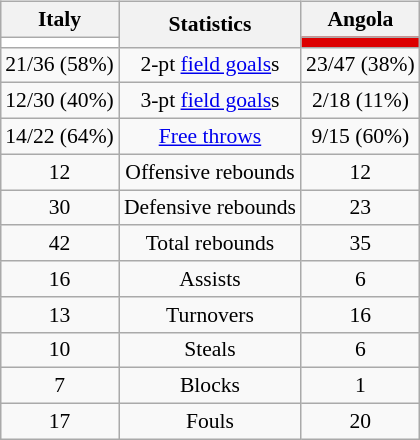<table style="width:100%;">
<tr>
<td valign=top align=right width=33%><br>













</td>
<td style="vertical-align:top; align:center; width:33%;"><br><table style="width:100%;">
<tr>
<td style="width=50%;"></td>
<td></td>
<td style="width=50%;"></td>
</tr>
</table>
<table class="wikitable" align="center" style="font-size:90%; text-align:center; margin:auto">
<tr>
<th>Italy</th>
<th rowspan=2>Statistics</th>
<th>Angola</th>
</tr>
<tr>
<td style="background:#FFFFFF;"></td>
<td style="background:#DD0000;"></td>
</tr>
<tr>
<td>21/36 (58%)</td>
<td>2-pt <a href='#'>field goals</a>s</td>
<td>23/47 (38%)</td>
</tr>
<tr>
<td>12/30 (40%)</td>
<td>3-pt <a href='#'>field goals</a>s</td>
<td>2/18 (11%)</td>
</tr>
<tr>
<td>14/22 (64%)</td>
<td><a href='#'>Free throws</a></td>
<td>9/15 (60%)</td>
</tr>
<tr>
<td>12</td>
<td>Offensive rebounds</td>
<td>12</td>
</tr>
<tr>
<td>30</td>
<td>Defensive rebounds</td>
<td>23</td>
</tr>
<tr>
<td>42</td>
<td>Total rebounds</td>
<td>35</td>
</tr>
<tr>
<td>16</td>
<td>Assists</td>
<td>6</td>
</tr>
<tr>
<td>13</td>
<td>Turnovers</td>
<td>16</td>
</tr>
<tr>
<td>10</td>
<td>Steals</td>
<td>6</td>
</tr>
<tr>
<td>7</td>
<td>Blocks</td>
<td>1</td>
</tr>
<tr>
<td>17</td>
<td>Fouls</td>
<td>20</td>
</tr>
</table>
</td>
<td style="vertical-align:top; align:left; width:33%;"><br>













</td>
</tr>
</table>
